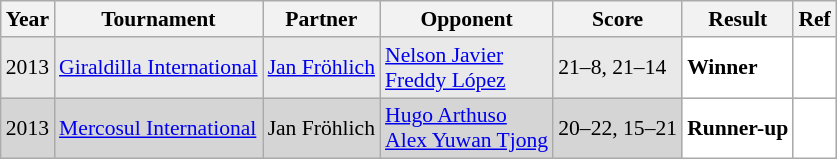<table class="sortable wikitable" style="font-size: 90%;">
<tr>
<th>Year</th>
<th>Tournament</th>
<th>Partner</th>
<th>Opponent</th>
<th>Score</th>
<th>Result</th>
<th>Ref</th>
</tr>
<tr style="background:#E9E9E9">
<td align="center">2013</td>
<td align="left"><a href='#'>Giraldilla International</a></td>
<td align="left"> <a href='#'>Jan Fröhlich</a></td>
<td align="left"> <a href='#'>Nelson Javier</a><br> <a href='#'>Freddy López</a></td>
<td align="left">21–8, 21–14</td>
<td style="text-align:left; background:white"> <strong>Winner</strong></td>
<td style="text-align:center; background:white"></td>
</tr>
<tr style="background:#D5D5D5">
<td align="center">2013</td>
<td align="left"><a href='#'>Mercosul International</a></td>
<td align="left"> Jan Fröhlich</td>
<td align="left"> <a href='#'>Hugo Arthuso</a><br> <a href='#'>Alex Yuwan Tjong</a></td>
<td align="left">20–22, 15–21</td>
<td style="text-align:left; background:white"> <strong>Runner-up</strong></td>
<td style="text-align:center; background:white"></td>
</tr>
</table>
